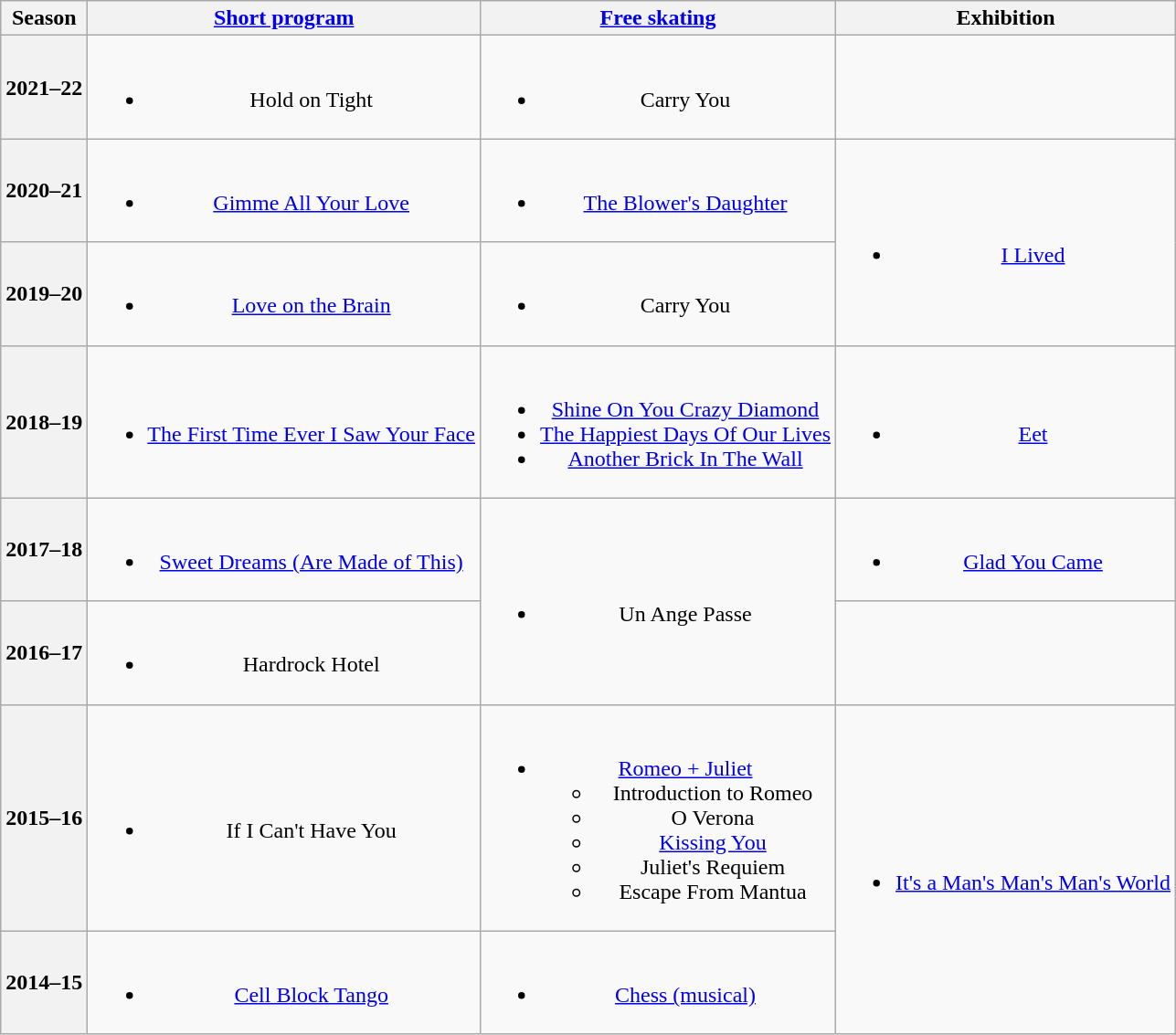<table class="wikitable" style="text-align: center">
<tr>
<th>Season</th>
<th><a href='#'>Short program</a></th>
<th><a href='#'>Free skating</a></th>
<th>Exhibition</th>
</tr>
<tr>
<th>2021–22 <br> </th>
<td><br><ul><li>Hold on Tight <br> </li></ul></td>
<td><br><ul><li>Carry You <br> </li></ul></td>
<td></td>
</tr>
<tr>
<th>2020–21 <br> </th>
<td><br><ul><li><a href='#'>Gimme All Your Love</a> <br> </li></ul></td>
<td><br><ul><li><a href='#'>The Blower's Daughter</a> <br> </li></ul></td>
<td rowspan=2><br><ul><li><a href='#'>I Lived</a> <br> </li></ul></td>
</tr>
<tr>
<th>2019–20 <br> </th>
<td><br><ul><li><a href='#'>Love on the Brain</a> <br> </li></ul></td>
<td><br><ul><li>Carry You <br> </li></ul></td>
</tr>
<tr>
<th>2018–19 <br> </th>
<td><br><ul><li><a href='#'>The First Time Ever I Saw Your Face</a> <br> </li></ul></td>
<td><br><ul><li><a href='#'>Shine On You Crazy Diamond</a></li><li><a href='#'>The Happiest Days Of Our Lives</a></li><li><a href='#'>Another Brick In The Wall</a> <br> </li></ul></td>
<td><br><ul><li><a href='#'>Eet</a> <br></li></ul></td>
</tr>
<tr>
<th>2017–18 <br> </th>
<td><br><ul><li><a href='#'>Sweet Dreams (Are Made of This)</a> <br></li></ul></td>
<td rowspan=2><br><ul><li>Un Ange Passe <br></li></ul></td>
<td><br><ul><li><a href='#'>Glad You Came</a> <br></li></ul></td>
</tr>
<tr>
<th>2016–17 <br> </th>
<td><br><ul><li>Hardrock Hotel <br></li></ul></td>
<td></td>
</tr>
<tr>
<th>2015–16 <br> </th>
<td><br><ul><li>If I Can't Have You <br></li></ul></td>
<td><br><ul><li><a href='#'>Romeo + Juliet</a><ul><li>Introduction to Romeo</li><li>O Verona <br></li><li><a href='#'>Kissing You</a><br></li><li>Juliet's Requiem</li><li>Escape From Mantua <br></li></ul></li></ul></td>
<td rowspan=2><br><ul><li><a href='#'>It's a Man's Man's Man's World</a> <br></li></ul></td>
</tr>
<tr>
<th>2014–15 <br> </th>
<td><br><ul><li><a href='#'>Cell Block Tango</a> <br></li></ul></td>
<td><br><ul><li><a href='#'>Chess (musical)</a> <br></li></ul></td>
</tr>
</table>
